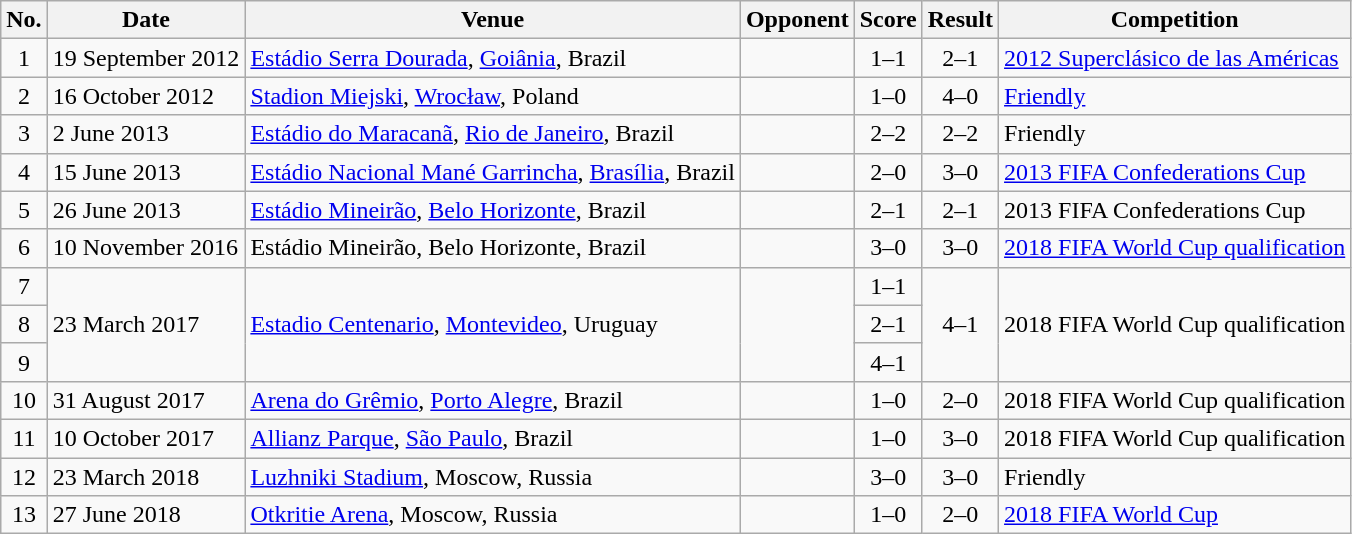<table class="wikitable sortable">
<tr>
<th scope="col">No.</th>
<th scope="col">Date</th>
<th scope="col">Venue</th>
<th scope="col">Opponent</th>
<th scope="col">Score</th>
<th scope="col">Result</th>
<th scope="col">Competition</th>
</tr>
<tr>
<td style="text-align:center">1</td>
<td>19 September 2012</td>
<td><a href='#'>Estádio Serra Dourada</a>, <a href='#'>Goiânia</a>, Brazil</td>
<td></td>
<td style="text-align:center">1–1</td>
<td style="text-align:center">2–1</td>
<td><a href='#'>2012 Superclásico de las Américas</a></td>
</tr>
<tr>
<td style="text-align:center">2</td>
<td>16 October 2012</td>
<td><a href='#'>Stadion Miejski</a>, <a href='#'>Wrocław</a>, Poland</td>
<td></td>
<td style="text-align:center">1–0</td>
<td style="text-align:center">4–0</td>
<td><a href='#'>Friendly</a></td>
</tr>
<tr>
<td style="text-align:center">3</td>
<td>2 June 2013</td>
<td><a href='#'>Estádio do Maracanã</a>, <a href='#'>Rio de Janeiro</a>, Brazil</td>
<td></td>
<td style="text-align:center">2–2</td>
<td style="text-align:center">2–2</td>
<td>Friendly</td>
</tr>
<tr>
<td style="text-align:center">4</td>
<td>15 June 2013</td>
<td><a href='#'>Estádio Nacional Mané Garrincha</a>, <a href='#'>Brasília</a>, Brazil</td>
<td></td>
<td style="text-align:center">2–0</td>
<td style="text-align:center">3–0</td>
<td><a href='#'>2013 FIFA Confederations Cup</a></td>
</tr>
<tr>
<td style="text-align:center">5</td>
<td>26 June 2013</td>
<td><a href='#'>Estádio Mineirão</a>, <a href='#'>Belo Horizonte</a>, Brazil</td>
<td></td>
<td style="text-align:center">2–1</td>
<td style="text-align:center">2–1</td>
<td>2013 FIFA Confederations Cup</td>
</tr>
<tr>
<td style="text-align:center">6</td>
<td>10 November 2016</td>
<td>Estádio Mineirão, Belo Horizonte, Brazil</td>
<td></td>
<td style="text-align:center">3–0</td>
<td style="text-align:center">3–0</td>
<td><a href='#'>2018 FIFA World Cup qualification</a></td>
</tr>
<tr>
<td style="text-align:center">7</td>
<td rowspan="3">23 March 2017</td>
<td rowspan="3"><a href='#'>Estadio Centenario</a>, <a href='#'>Montevideo</a>, Uruguay</td>
<td rowspan="3"></td>
<td style="text-align:center">1–1</td>
<td rowspan="3" style="text-align:center">4–1</td>
<td rowspan="3">2018 FIFA World Cup qualification</td>
</tr>
<tr>
<td style="text-align:center">8</td>
<td style="text-align:center">2–1</td>
</tr>
<tr>
<td style="text-align:center">9</td>
<td style="text-align:center">4–1</td>
</tr>
<tr>
<td style="text-align:center">10</td>
<td>31 August 2017</td>
<td><a href='#'>Arena do Grêmio</a>, <a href='#'>Porto Alegre</a>, Brazil</td>
<td></td>
<td style="text-align:center">1–0</td>
<td style="text-align:center">2–0</td>
<td>2018 FIFA World Cup qualification</td>
</tr>
<tr>
<td style="text-align:center">11</td>
<td>10 October 2017</td>
<td><a href='#'>Allianz Parque</a>, <a href='#'>São Paulo</a>, Brazil</td>
<td></td>
<td style="text-align:center">1–0</td>
<td style="text-align:center">3–0</td>
<td>2018 FIFA World Cup qualification</td>
</tr>
<tr>
<td style="text-align:center">12</td>
<td>23 March 2018</td>
<td><a href='#'>Luzhniki Stadium</a>, Moscow, Russia</td>
<td></td>
<td style="text-align:center">3–0</td>
<td style="text-align:center">3–0</td>
<td>Friendly</td>
</tr>
<tr>
<td style="text-align:center">13</td>
<td>27 June 2018</td>
<td><a href='#'>Otkritie Arena</a>, Moscow, Russia</td>
<td></td>
<td style="text-align:center">1–0</td>
<td style="text-align:center">2–0</td>
<td><a href='#'>2018 FIFA World Cup</a></td>
</tr>
</table>
